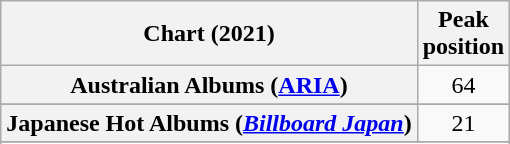<table class="wikitable sortable plainrowheaders" style="text-align:center">
<tr>
<th scope="col">Chart (2021)</th>
<th scope="col">Peak<br>position</th>
</tr>
<tr>
<th scope="row">Australian Albums (<a href='#'>ARIA</a>)</th>
<td>64</td>
</tr>
<tr>
</tr>
<tr>
</tr>
<tr>
</tr>
<tr>
</tr>
<tr>
</tr>
<tr>
</tr>
<tr>
</tr>
<tr>
</tr>
<tr>
</tr>
<tr>
</tr>
<tr>
</tr>
<tr>
<th scope="row">Japanese Hot Albums (<em><a href='#'>Billboard Japan</a></em>)</th>
<td>21</td>
</tr>
<tr>
</tr>
<tr>
</tr>
<tr>
</tr>
<tr>
</tr>
<tr>
</tr>
<tr>
</tr>
<tr>
</tr>
<tr>
</tr>
</table>
